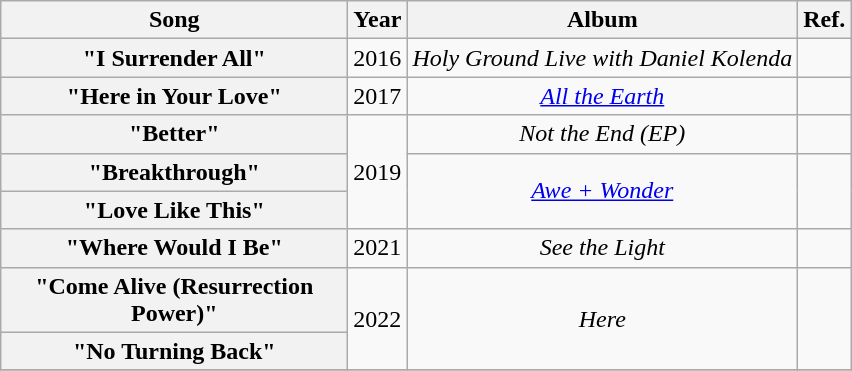<table class="wikitable plainrowheaders" style="text-align:center;">
<tr>
<th rowspan="1" style="width:14em;">Song</th>
<th rowspan="1">Year</th>
<th rowspan="1">Album</th>
<th rowspan="1">Ref.</th>
</tr>
<tr>
<th scope="row">"I Surrender All"<br></th>
<td>2016</td>
<td><em>Holy Ground Live with Daniel Kolenda</em></td>
<td></td>
</tr>
<tr>
<th scope="row">"Here in Your Love"<br></th>
<td>2017</td>
<td><em><a href='#'>All the Earth</a></em></td>
<td></td>
</tr>
<tr>
<th scope="row">"Better"<br></th>
<td rowspan="3">2019</td>
<td><em>Not the End (EP)</em></td>
<td></td>
</tr>
<tr>
<th scope="row">"Breakthrough"<br></th>
<td rowspan="2"><em><a href='#'>Awe + Wonder</a></em></td>
<td rowspan="2"></td>
</tr>
<tr>
<th scope="row">"Love Like This"<br></th>
</tr>
<tr>
<th scope="row">"Where Would I Be"<br></th>
<td>2021</td>
<td><em>See the Light</em></td>
<td></td>
</tr>
<tr>
<th scope="row">"Come Alive (Resurrection Power)"<br></th>
<td rowspan="2">2022</td>
<td rowspan="2"><em>Here</em></td>
<td rowspan="2"></td>
</tr>
<tr>
<th scope="row">"No Turning Back"<br></th>
</tr>
<tr>
</tr>
</table>
